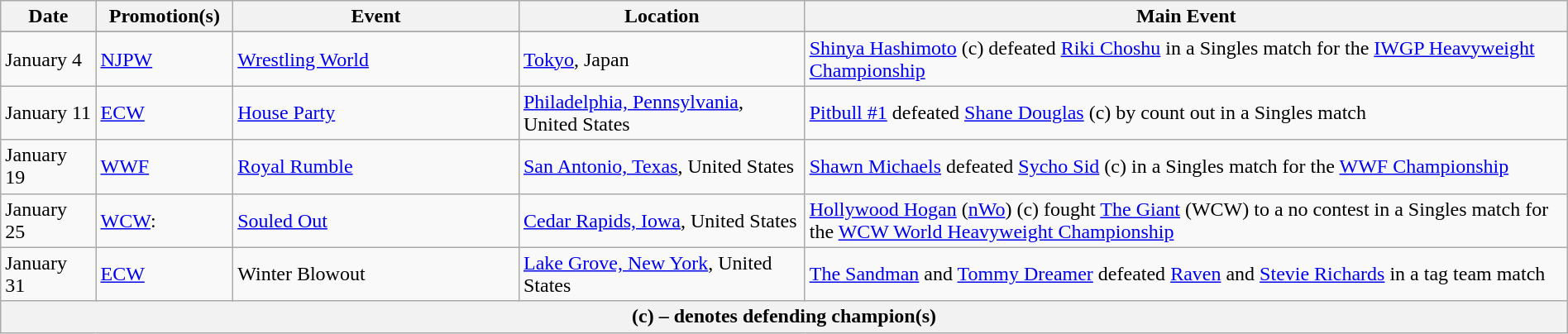<table class="wikitable" style="width:100%;">
<tr>
<th width="5%">Date</th>
<th width="5%">Promotion(s)</th>
<th style="width:15%;">Event</th>
<th style="width:15%;">Location</th>
<th style="width:40%;">Main Event</th>
</tr>
<tr style="width:20%;" |Notes>
</tr>
<tr>
<td>January 4</td>
<td><a href='#'>NJPW</a></td>
<td><a href='#'>Wrestling World</a></td>
<td><a href='#'>Tokyo</a>, Japan</td>
<td><a href='#'>Shinya Hashimoto</a> (c) defeated <a href='#'>Riki Choshu</a> in a Singles match for the <a href='#'>IWGP Heavyweight Championship</a></td>
</tr>
<tr>
<td>January 11</td>
<td><a href='#'>ECW</a></td>
<td><a href='#'>House Party</a></td>
<td><a href='#'>Philadelphia, Pennsylvania</a>, United States</td>
<td><a href='#'>Pitbull #1</a> defeated <a href='#'>Shane Douglas</a> (c) by count out in a Singles match</td>
</tr>
<tr>
<td>January 19</td>
<td><a href='#'>WWF</a></td>
<td><a href='#'>Royal Rumble</a></td>
<td><a href='#'>San Antonio, Texas</a>, United States</td>
<td><a href='#'>Shawn Michaels</a> defeated <a href='#'>Sycho Sid</a> (c) in a Singles match for the <a href='#'>WWF Championship</a></td>
</tr>
<tr>
<td>January 25</td>
<td><a href='#'>WCW</a>:<br></td>
<td><a href='#'>Souled Out</a></td>
<td><a href='#'>Cedar Rapids, Iowa</a>, United States</td>
<td><a href='#'>Hollywood Hogan</a> (<a href='#'>nWo</a>) (c) fought <a href='#'>The Giant</a> (WCW) to a no contest in a Singles match for the <a href='#'>WCW World Heavyweight Championship</a></td>
</tr>
<tr>
<td>January 31</td>
<td><a href='#'>ECW</a></td>
<td>Winter Blowout</td>
<td><a href='#'>Lake Grove, New York</a>, United States</td>
<td><a href='#'>The Sandman</a> and <a href='#'>Tommy Dreamer</a> defeated <a href='#'>Raven</a> and <a href='#'>Stevie Richards</a> in a tag team match</td>
</tr>
<tr>
<th colspan="6">(c) – denotes defending champion(s)</th>
</tr>
</table>
